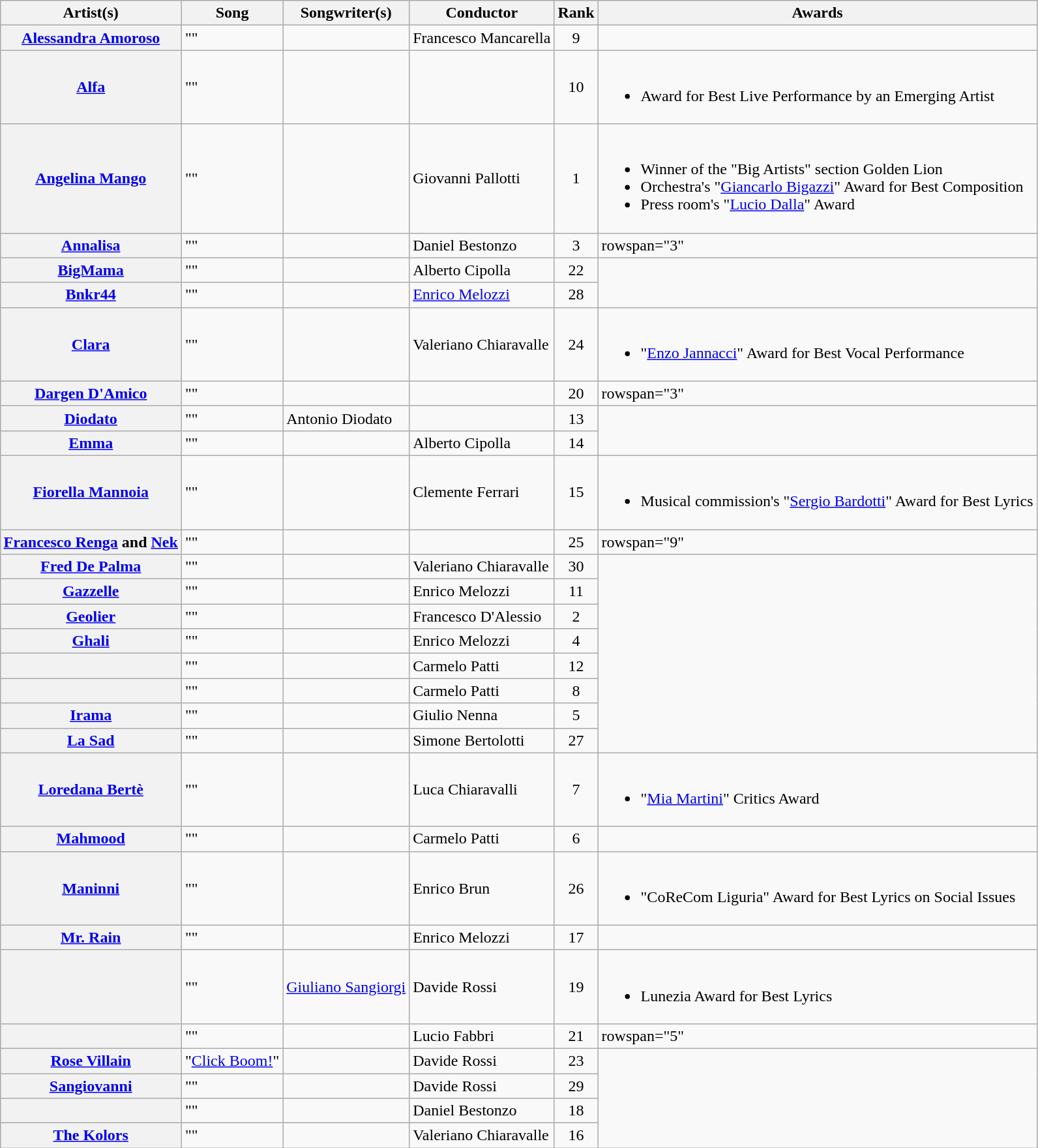<table class="wikitable sortable plainrowheaders" style="margin: 1em auto 1em auto">
<tr>
<th>Artist(s)</th>
<th>Song</th>
<th class="unsortable">Songwriter(s)</th>
<th>Conductor</th>
<th>Rank</th>
<th>Awards</th>
</tr>
<tr>
<th scope="row"><a href='#'>Alessandra Amoroso</a></th>
<td>""</td>
<td></td>
<td>Francesco Mancarella</td>
<td align="center">9</td>
<td></td>
</tr>
<tr>
<th scope="row"><a href='#'>Alfa</a></th>
<td>""</td>
<td></td>
<td></td>
<td align="center">10</td>
<td><br><ul><li> Award for Best Live Performance by an Emerging Artist</li></ul></td>
</tr>
<tr>
<th scope="row"><a href='#'>Angelina Mango</a></th>
<td>""</td>
<td></td>
<td>Giovanni Pallotti</td>
<td align="center">1</td>
<td><br><ul><li>Winner of the "Big Artists" section Golden Lion</li><li>Orchestra's "<a href='#'>Giancarlo Bigazzi</a>" Award for Best Composition</li><li>Press room's "<a href='#'>Lucio Dalla</a>" Award</li></ul></td>
</tr>
<tr>
<th scope="row"><a href='#'>Annalisa</a></th>
<td>""</td>
<td></td>
<td>Daniel Bestonzo</td>
<td align="center">3</td>
<td>rowspan="3" </td>
</tr>
<tr>
<th scope="row"><a href='#'>BigMama</a></th>
<td>""</td>
<td></td>
<td>Alberto Cipolla</td>
<td align="center">22</td>
</tr>
<tr>
<th scope="row"><a href='#'>Bnkr44</a></th>
<td>""</td>
<td></td>
<td><a href='#'>Enrico Melozzi</a></td>
<td align="center">28</td>
</tr>
<tr>
<th scope="row"><a href='#'>Clara</a></th>
<td>""</td>
<td></td>
<td>Valeriano Chiaravalle</td>
<td align="center">24</td>
<td><br><ul><li> "<a href='#'>Enzo Jannacci</a>" Award for Best Vocal Performance</li></ul></td>
</tr>
<tr>
<th scope="row"><a href='#'>Dargen D'Amico</a></th>
<td>""</td>
<td></td>
<td></td>
<td align="center">20</td>
<td>rowspan="3" </td>
</tr>
<tr>
<th scope="row"><a href='#'>Diodato</a></th>
<td>""</td>
<td>Antonio Diodato</td>
<td></td>
<td align="center">13</td>
</tr>
<tr>
<th scope="row"><a href='#'>Emma</a></th>
<td>""</td>
<td></td>
<td>Alberto Cipolla</td>
<td align="center">14</td>
</tr>
<tr>
<th scope="row"><a href='#'>Fiorella Mannoia</a></th>
<td>""</td>
<td></td>
<td>Clemente Ferrari</td>
<td align="center">15</td>
<td><br><ul><li>Musical commission's "<a href='#'>Sergio Bardotti</a>" Award for Best Lyrics</li></ul></td>
</tr>
<tr>
<th scope="row"><a href='#'>Francesco Renga</a> and <a href='#'>Nek</a></th>
<td>""</td>
<td></td>
<td></td>
<td align="center">25</td>
<td>rowspan="9" </td>
</tr>
<tr>
<th scope="row"><a href='#'>Fred De Palma</a></th>
<td>""</td>
<td></td>
<td>Valeriano Chiaravalle</td>
<td align="center">30</td>
</tr>
<tr>
<th scope="row"><a href='#'>Gazzelle</a></th>
<td>""</td>
<td></td>
<td>Enrico Melozzi</td>
<td align="center">11</td>
</tr>
<tr>
<th scope="row"><a href='#'>Geolier</a></th>
<td>""</td>
<td></td>
<td>Francesco D'Alessio</td>
<td align="center">2</td>
</tr>
<tr>
<th scope="row"><a href='#'>Ghali</a></th>
<td>""</td>
<td></td>
<td>Enrico Melozzi</td>
<td align="center">4</td>
</tr>
<tr>
<th scope="row"></th>
<td>""</td>
<td></td>
<td>Carmelo Patti</td>
<td align="center">12</td>
</tr>
<tr>
<th scope="row"></th>
<td>""</td>
<td></td>
<td>Carmelo Patti</td>
<td align="center">8</td>
</tr>
<tr>
<th scope="row"><a href='#'>Irama</a></th>
<td>""</td>
<td></td>
<td>Giulio Nenna</td>
<td align="center">5</td>
</tr>
<tr>
<th scope="row"><a href='#'>La Sad</a></th>
<td>""</td>
<td></td>
<td>Simone Bertolotti</td>
<td align="center">27</td>
</tr>
<tr>
<th scope="row"><a href='#'>Loredana Bertè</a></th>
<td>""</td>
<td></td>
<td>Luca Chiaravalli</td>
<td align="center">7</td>
<td><br><ul><li>"<a href='#'>Mia Martini</a>" Critics Award</li></ul></td>
</tr>
<tr>
<th scope="row"><a href='#'>Mahmood</a></th>
<td>""</td>
<td></td>
<td>Carmelo Patti</td>
<td align="center">6</td>
<td></td>
</tr>
<tr>
<th scope="row"><a href='#'>Maninni</a></th>
<td>""</td>
<td></td>
<td>Enrico Brun</td>
<td align="center">26</td>
<td><br><ul><li>"CoReCom Liguria" Award for Best Lyrics on Social Issues</li></ul></td>
</tr>
<tr>
<th scope="row"><a href='#'>Mr. Rain</a></th>
<td>""</td>
<td></td>
<td>Enrico Melozzi</td>
<td align="center">17</td>
<td></td>
</tr>
<tr>
<th scope="row"></th>
<td>""</td>
<td><a href='#'>Giuliano Sangiorgi</a></td>
<td>Davide Rossi</td>
<td align="center">19</td>
<td><br><ul><li>Lunezia Award for Best Lyrics</li></ul></td>
</tr>
<tr>
<th scope="row"></th>
<td>""</td>
<td></td>
<td>Lucio Fabbri</td>
<td align="center">21</td>
<td>rowspan="5" </td>
</tr>
<tr>
<th scope="row"><a href='#'>Rose Villain</a></th>
<td>"<a href='#'>Click Boom!</a>"</td>
<td></td>
<td>Davide Rossi</td>
<td align="center">23</td>
</tr>
<tr>
<th scope="row"><a href='#'>Sangiovanni</a></th>
<td>""</td>
<td></td>
<td>Davide Rossi</td>
<td align="center">29</td>
</tr>
<tr>
<th scope="row"></th>
<td>""</td>
<td></td>
<td>Daniel Bestonzo</td>
<td align="center">18</td>
</tr>
<tr>
<th scope="row"><a href='#'>The Kolors</a></th>
<td>""</td>
<td></td>
<td>Valeriano Chiaravalle</td>
<td align="center">16</td>
</tr>
</table>
